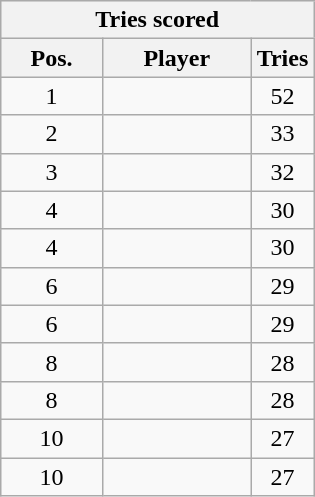<table class="wikitable" style="text-align:center">
<tr bgcolor="#efefef">
<th colspan=4 style="border-right:0px;";>Tries scored<br></th>
</tr>
<tr bgcolor="#efefef">
<th>Pos.</th>
<th>Player</th>
<th width=20%>Tries</th>
</tr>
<tr>
<td>1</td>
<td align=left></td>
<td>52</td>
</tr>
<tr>
<td>2</td>
<td align=left></td>
<td>33</td>
</tr>
<tr>
<td>3</td>
<td align=left></td>
<td>32</td>
</tr>
<tr>
<td>4</td>
<td align=left></td>
<td>30</td>
</tr>
<tr>
<td>4</td>
<td align=left></td>
<td>30</td>
</tr>
<tr>
<td>6</td>
<td align=left></td>
<td>29</td>
</tr>
<tr>
<td>6</td>
<td align=left></td>
<td>29</td>
</tr>
<tr>
<td>8</td>
<td align=left></td>
<td>28</td>
</tr>
<tr>
<td>8</td>
<td align=left></td>
<td>28</td>
</tr>
<tr>
<td>10</td>
<td align=left></td>
<td>27</td>
</tr>
<tr>
<td>10</td>
<td align=left></td>
<td>27</td>
</tr>
</table>
